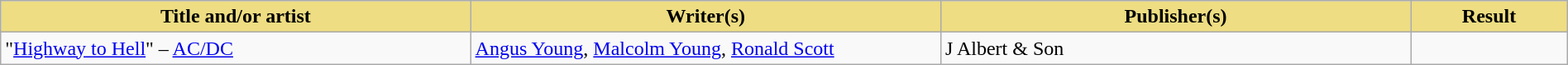<table class="wikitable" width=100%>
<tr>
<th style="width:30%;background:#EEDD82;">Title and/or artist</th>
<th style="width:30%;background:#EEDD82;">Writer(s)</th>
<th style="width:30%;background:#EEDD82;">Publisher(s)</th>
<th style="width:10%;background:#EEDD82;">Result</th>
</tr>
<tr>
<td>"<a href='#'>Highway to Hell</a>" – <a href='#'>AC/DC</a></td>
<td><a href='#'>Angus Young</a>, <a href='#'>Malcolm Young</a>, <a href='#'>Ronald Scott</a></td>
<td>J Albert & Son</td>
<td></td>
</tr>
</table>
